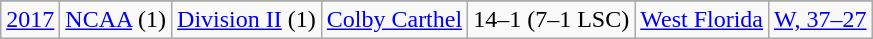<table class="wikitable">
<tr>
</tr>
<tr>
<td><a href='#'>2017</a></td>
<td rowspan=1><a href='#'>NCAA</a> (1)</td>
<td rowspan=1><a href='#'>Division II</a> (1)</td>
<td rowspan=1><a href='#'>Colby Carthel</a></td>
<td>14–1 (7–1 LSC)</td>
<td><a href='#'>West Florida</a></td>
<td><a href='#'>W, 37–27</a></td>
</tr>
</table>
